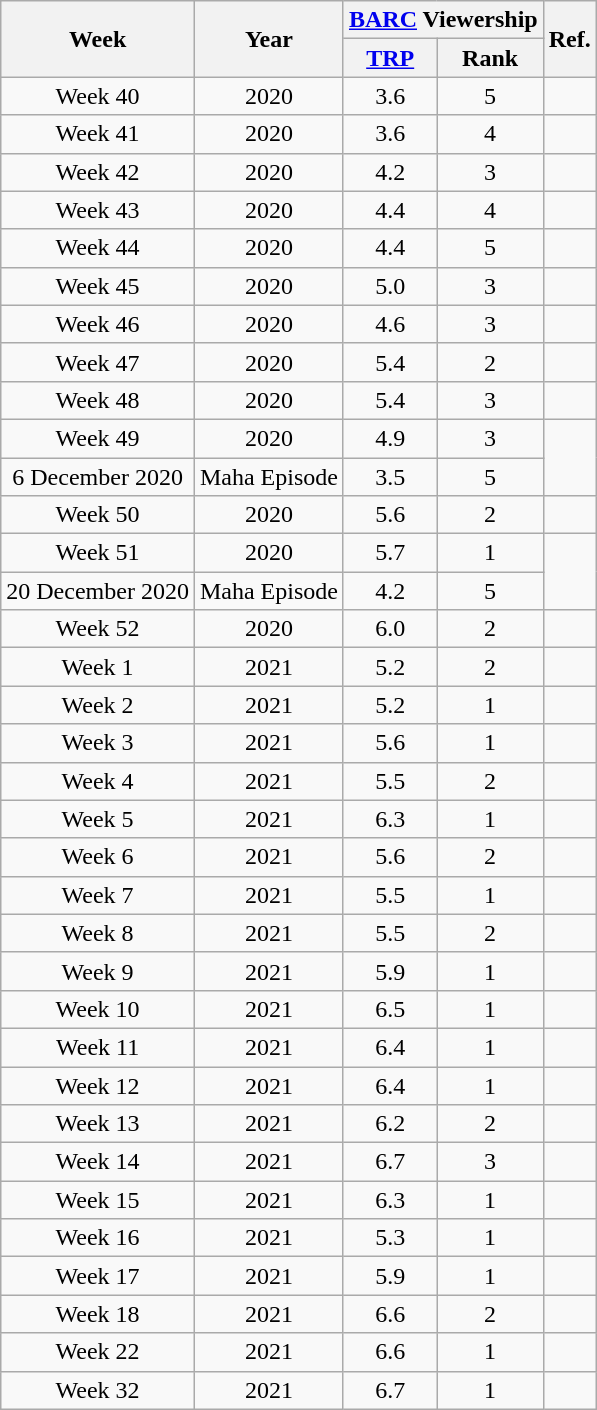<table class="wikitable sortable" style="text-align:center">
<tr>
<th rowspan="2">Week</th>
<th rowspan="2">Year</th>
<th colspan="2"><a href='#'>BARC</a> Viewership</th>
<th rowspan="2">Ref.</th>
</tr>
<tr>
<th><a href='#'>TRP</a></th>
<th>Rank</th>
</tr>
<tr>
<td>Week 40</td>
<td>2020</td>
<td>3.6</td>
<td>5</td>
<td></td>
</tr>
<tr>
<td>Week 41</td>
<td>2020</td>
<td>3.6</td>
<td>4</td>
<td></td>
</tr>
<tr>
<td>Week 42</td>
<td>2020</td>
<td>4.2</td>
<td>3</td>
<td></td>
</tr>
<tr>
<td>Week 43</td>
<td>2020</td>
<td>4.4</td>
<td>4</td>
<td></td>
</tr>
<tr>
<td>Week 44</td>
<td>2020</td>
<td>4.4</td>
<td>5</td>
<td></td>
</tr>
<tr>
<td>Week 45</td>
<td>2020</td>
<td>5.0</td>
<td>3</td>
<td></td>
</tr>
<tr>
<td>Week 46</td>
<td>2020</td>
<td>4.6</td>
<td>3</td>
<td></td>
</tr>
<tr>
<td>Week 47</td>
<td>2020</td>
<td>5.4</td>
<td>2</td>
<td></td>
</tr>
<tr>
<td>Week 48</td>
<td>2020</td>
<td>5.4</td>
<td>3</td>
<td></td>
</tr>
<tr>
<td>Week 49</td>
<td>2020</td>
<td>4.9</td>
<td>3</td>
<td rowspan="2"></td>
</tr>
<tr>
<td>6 December 2020</td>
<td>Maha Episode</td>
<td>3.5</td>
<td>5</td>
</tr>
<tr>
<td>Week 50</td>
<td>2020</td>
<td>5.6</td>
<td>2</td>
<td></td>
</tr>
<tr>
<td>Week 51</td>
<td>2020</td>
<td>5.7</td>
<td>1</td>
<td rowspan="2"></td>
</tr>
<tr>
<td>20 December 2020</td>
<td>Maha Episode</td>
<td>4.2</td>
<td>5</td>
</tr>
<tr>
<td>Week 52</td>
<td>2020</td>
<td>6.0</td>
<td>2</td>
<td></td>
</tr>
<tr>
<td>Week 1</td>
<td>2021</td>
<td>5.2</td>
<td>2</td>
<td></td>
</tr>
<tr>
<td>Week 2</td>
<td>2021</td>
<td>5.2</td>
<td>1</td>
<td></td>
</tr>
<tr>
<td>Week 3</td>
<td>2021</td>
<td>5.6</td>
<td>1</td>
<td></td>
</tr>
<tr>
<td>Week 4</td>
<td>2021</td>
<td>5.5</td>
<td>2</td>
<td></td>
</tr>
<tr>
<td>Week 5</td>
<td>2021</td>
<td>6.3</td>
<td>1</td>
<td></td>
</tr>
<tr>
<td>Week 6</td>
<td>2021</td>
<td>5.6</td>
<td>2</td>
<td></td>
</tr>
<tr>
<td>Week 7</td>
<td>2021</td>
<td>5.5</td>
<td>1</td>
<td></td>
</tr>
<tr>
<td>Week 8</td>
<td>2021</td>
<td>5.5</td>
<td>2</td>
<td></td>
</tr>
<tr>
<td>Week 9</td>
<td>2021</td>
<td>5.9</td>
<td>1</td>
<td></td>
</tr>
<tr>
<td>Week 10</td>
<td>2021</td>
<td>6.5</td>
<td>1</td>
<td></td>
</tr>
<tr>
<td>Week 11</td>
<td>2021</td>
<td>6.4</td>
<td>1</td>
<td></td>
</tr>
<tr>
<td>Week 12</td>
<td>2021</td>
<td>6.4</td>
<td>1</td>
<td></td>
</tr>
<tr>
<td>Week 13</td>
<td>2021</td>
<td>6.2</td>
<td>2</td>
<td></td>
</tr>
<tr>
<td>Week 14</td>
<td>2021</td>
<td>6.7</td>
<td>3</td>
<td></td>
</tr>
<tr>
<td>Week 15</td>
<td>2021</td>
<td>6.3</td>
<td>1</td>
<td></td>
</tr>
<tr>
<td>Week 16</td>
<td>2021</td>
<td>5.3</td>
<td>1</td>
<td></td>
</tr>
<tr>
<td>Week 17</td>
<td>2021</td>
<td>5.9</td>
<td>1</td>
<td></td>
</tr>
<tr>
<td>Week 18</td>
<td>2021</td>
<td>6.6</td>
<td>2</td>
<td></td>
</tr>
<tr>
<td>Week 22</td>
<td>2021</td>
<td>6.6</td>
<td>1</td>
<td></td>
</tr>
<tr>
<td>Week 32</td>
<td>2021</td>
<td>6.7</td>
<td>1</td>
<td></td>
</tr>
</table>
